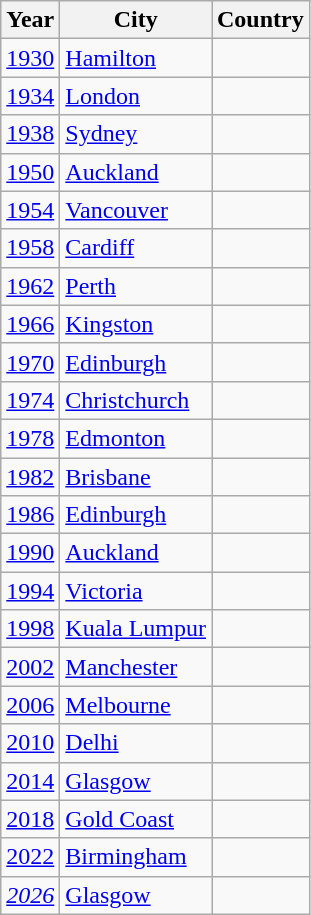<table class="wikitable sortable">
<tr>
<th>Year</th>
<th>City</th>
<th>Country</th>
</tr>
<tr>
<td><a href='#'>1930</a></td>
<td><a href='#'>Hamilton</a></td>
<td></td>
</tr>
<tr>
<td><a href='#'>1934</a></td>
<td><a href='#'>London</a></td>
<td></td>
</tr>
<tr>
<td><a href='#'>1938</a></td>
<td><a href='#'>Sydney</a></td>
<td></td>
</tr>
<tr>
<td><a href='#'>1950</a></td>
<td><a href='#'>Auckland</a></td>
<td></td>
</tr>
<tr>
<td><a href='#'>1954</a></td>
<td><a href='#'>Vancouver</a></td>
<td></td>
</tr>
<tr>
<td><a href='#'>1958</a></td>
<td><a href='#'>Cardiff</a></td>
<td></td>
</tr>
<tr>
<td><a href='#'>1962</a></td>
<td><a href='#'>Perth</a></td>
<td></td>
</tr>
<tr>
<td><a href='#'>1966</a></td>
<td><a href='#'>Kingston</a></td>
<td></td>
</tr>
<tr>
<td><a href='#'>1970</a></td>
<td><a href='#'>Edinburgh</a></td>
<td></td>
</tr>
<tr>
<td><a href='#'>1974</a></td>
<td><a href='#'>Christchurch</a></td>
<td></td>
</tr>
<tr>
<td><a href='#'>1978</a></td>
<td><a href='#'>Edmonton</a></td>
<td></td>
</tr>
<tr>
<td><a href='#'>1982</a></td>
<td><a href='#'>Brisbane</a></td>
<td></td>
</tr>
<tr>
<td><a href='#'>1986</a></td>
<td><a href='#'>Edinburgh</a></td>
<td></td>
</tr>
<tr>
<td><a href='#'>1990</a></td>
<td><a href='#'>Auckland</a></td>
<td></td>
</tr>
<tr>
<td><a href='#'>1994</a></td>
<td><a href='#'>Victoria</a></td>
<td></td>
</tr>
<tr>
<td><a href='#'>1998</a></td>
<td><a href='#'>Kuala Lumpur</a></td>
<td></td>
</tr>
<tr>
<td><a href='#'>2002</a></td>
<td><a href='#'>Manchester</a></td>
<td></td>
</tr>
<tr>
<td><a href='#'>2006</a></td>
<td><a href='#'>Melbourne</a></td>
<td></td>
</tr>
<tr>
<td><a href='#'>2010</a></td>
<td><a href='#'>Delhi</a></td>
<td></td>
</tr>
<tr>
<td><a href='#'>2014</a></td>
<td><a href='#'>Glasgow</a></td>
<td></td>
</tr>
<tr>
<td><a href='#'>2018</a></td>
<td><a href='#'>Gold Coast</a></td>
<td></td>
</tr>
<tr>
<td><a href='#'>2022</a></td>
<td><a href='#'>Birmingham</a></td>
<td></td>
</tr>
<tr>
<td><em><a href='#'>2026</a></em></td>
<td><a href='#'>Glasgow</a></td>
<td></td>
</tr>
</table>
